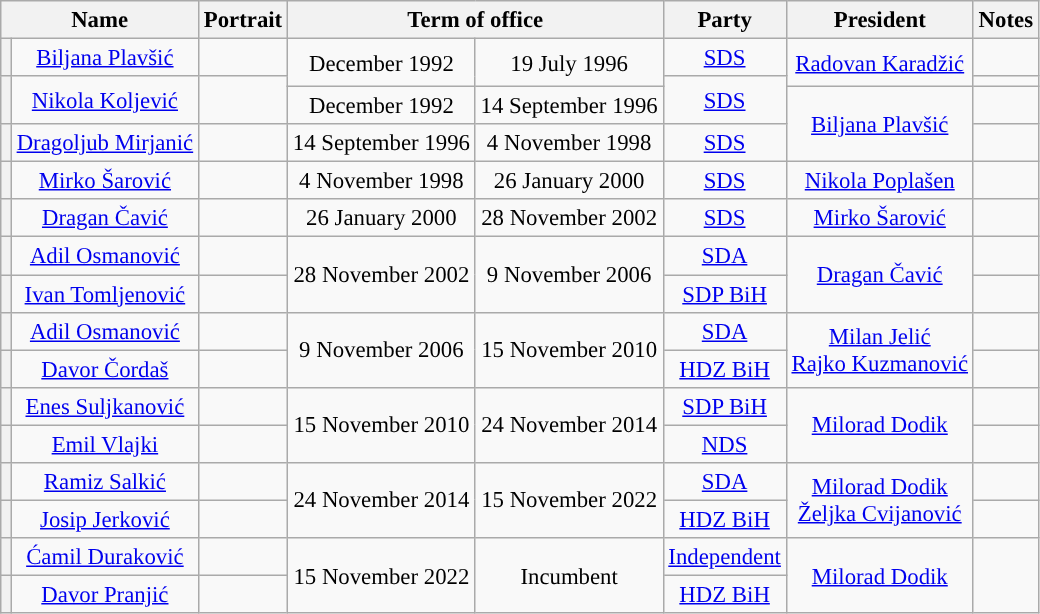<table class="wikitable" style="font-size:95%;text-align:center">
<tr>
<th colspan=2>Name<br></th>
<th>Portrait</th>
<th colspan=2>Term of office</th>
<th>Party</th>
<th>President</th>
<th>Notes</th>
</tr>
<tr>
<th style="background-color:"></th>
<td><a href='#'>Biljana Plavšić</a><br></td>
<td></td>
<td rowspan=2>December 1992</td>
<td rowspan=2>19 July 1996</td>
<td><a href='#'>SDS</a></td>
<td rowspan=2><a href='#'>Radovan Karadžić</a></td>
<td></td>
</tr>
<tr>
<th rowspan=2 style="background-color:"></th>
<td rowspan=2><a href='#'>Nikola Koljević</a><br></td>
<td rowspan=2></td>
<td rowspan=2><a href='#'>SDS</a></td>
<td></td>
</tr>
<tr>
<td>December 1992</td>
<td>14 September 1996</td>
<td rowspan=2><a href='#'>Biljana Plavšić</a></td>
<td></td>
</tr>
<tr>
<th style="background-color:"></th>
<td><a href='#'>Dragoljub Mirjanić</a><br></td>
<td></td>
<td>14 September 1996</td>
<td>4 November 1998</td>
<td><a href='#'>SDS</a></td>
<td></td>
</tr>
<tr>
<th style="background-color:"></th>
<td><a href='#'>Mirko Šarović</a><br></td>
<td></td>
<td>4 November 1998</td>
<td>26 January 2000</td>
<td><a href='#'>SDS</a></td>
<td><a href='#'>Nikola Poplašen</a></td>
<td></td>
</tr>
<tr>
<th style="background-color:"></th>
<td><a href='#'>Dragan Čavić</a><br></td>
<td></td>
<td>26 January 2000</td>
<td>28 November 2002</td>
<td><a href='#'>SDS</a></td>
<td><a href='#'>Mirko Šarović</a></td>
<td></td>
</tr>
<tr>
<th style="background-color:"></th>
<td><a href='#'>Adil Osmanović</a><br></td>
<td></td>
<td rowspan=2>28 November 2002</td>
<td rowspan=2>9 November 2006</td>
<td><a href='#'>SDA</a></td>
<td rowspan=2><a href='#'>Dragan Čavić</a></td>
<td></td>
</tr>
<tr>
<th style="background-color:"></th>
<td><a href='#'>Ivan Tomljenović</a></td>
<td></td>
<td><a href='#'>SDP BiH</a></td>
<td></td>
</tr>
<tr>
<th style="background-color:"></th>
<td><a href='#'>Adil Osmanović</a><br></td>
<td></td>
<td rowspan=2>9 November 2006</td>
<td rowspan=2>15 November 2010</td>
<td><a href='#'>SDA</a></td>
<td rowspan=2><a href='#'>Milan Jelić</a><br><a href='#'>Rajko Kuzmanović</a></td>
<td></td>
</tr>
<tr>
<th style="background-color:"></th>
<td><a href='#'>Davor Čordaš</a><br></td>
<td></td>
<td><a href='#'>HDZ BiH</a></td>
<td></td>
</tr>
<tr>
<th style="background-color:"></th>
<td><a href='#'>Enes Suljkanović</a><br></td>
<td></td>
<td rowspan=2>15 November 2010</td>
<td rowspan=2>24 November 2014</td>
<td><a href='#'>SDP BiH</a></td>
<td rowspan=2><a href='#'>Milorad Dodik</a></td>
<td></td>
</tr>
<tr>
<th style="background-color:"></th>
<td><a href='#'>Emil Vlajki</a><br></td>
<td></td>
<td><a href='#'>NDS</a></td>
<td></td>
</tr>
<tr>
<th style="background-color:"></th>
<td><a href='#'>Ramiz Salkić</a><br></td>
<td></td>
<td rowspan=2>24 November 2014</td>
<td rowspan=2>15 November 2022</td>
<td><a href='#'>SDA</a></td>
<td rowspan=2><a href='#'>Milorad Dodik</a><br><a href='#'>Željka Cvijanović</a></td>
<td></td>
</tr>
<tr>
<th style="background-color:"></th>
<td><a href='#'>Josip Jerković</a><br></td>
<td></td>
<td><a href='#'>HDZ BiH</a></td>
<td></td>
</tr>
<tr>
<th style="background-color:"></th>
<td><a href='#'>Ćamil Duraković</a><br></td>
<td></td>
<td rowspan=2>15 November 2022</td>
<td rowspan=2>Incumbent</td>
<td><a href='#'>Independent</a></td>
<td rowspan=2><a href='#'>Milorad Dodik</a></td>
<td rowspan=2></td>
</tr>
<tr>
<th style="background-color:"></th>
<td><a href='#'>Davor Pranjić</a><br></td>
<td></td>
<td><a href='#'>HDZ BiH</a></td>
</tr>
</table>
